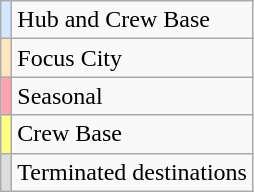<table class="wikitable">
<tr>
<td style="background-color:#D0E7FF"></td>
<td>Hub and Crew Base</td>
</tr>
<tr>
<td style="background-color:#FFE6BD"></td>
<td>Focus City</td>
</tr>
<tr>
<td style="background-color:#FFA3B1"></td>
<td>Seasonal</td>
</tr>
<tr>
<td style="background-color:#FFFF80"></td>
<td>Crew Base</td>
</tr>
<tr>
<td style="background-color:#DDDDDD"></td>
<td>Terminated destinations</td>
</tr>
</table>
